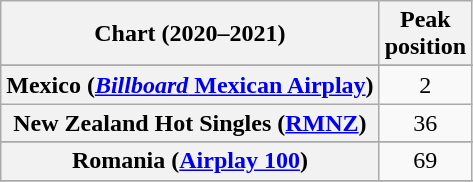<table class="wikitable sortable plainrowheaders" style="text-align:center">
<tr>
<th scope="col">Chart (2020–2021)</th>
<th scope="col">Peak<br>position</th>
</tr>
<tr>
</tr>
<tr>
</tr>
<tr>
</tr>
<tr>
<th scope="row">Mexico (<a href='#'><em>Billboard</em> Mexican Airplay</a>)</th>
<td>2</td>
</tr>
<tr>
<th scope="row">New Zealand Hot Singles (<a href='#'>RMNZ</a>)</th>
<td>36</td>
</tr>
<tr>
</tr>
<tr>
<th scope="row">Romania (<a href='#'>Airplay 100</a>)</th>
<td>69</td>
</tr>
<tr>
</tr>
<tr>
</tr>
<tr>
</tr>
<tr>
</tr>
<tr>
</tr>
</table>
